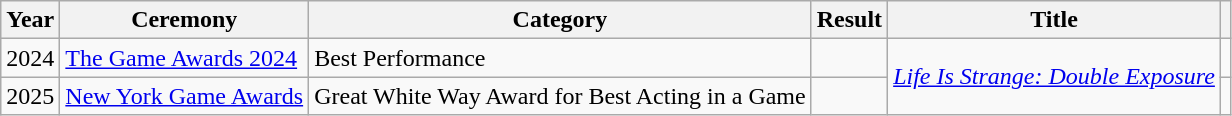<table class="wikitable plainrowheaders sortable" width="auto">
<tr>
<th scope="col">Year</th>
<th scope="col">Ceremony</th>
<th scope="col">Category</th>
<th scope="col">Result</th>
<th scope="col">Title</th>
<th scope="col" class="unsortable"></th>
</tr>
<tr>
<td style="text-align:center;">2024</td>
<td><a href='#'>The Game Awards 2024</a></td>
<td>Best Performance</td>
<td></td>
<td rowspan="2"><em><a href='#'>Life Is Strange: Double Exposure</a></em></td>
<td style="text-align:center;"></td>
</tr>
<tr>
<td style="text-align:center;">2025</td>
<td><a href='#'>New York Game Awards</a></td>
<td>Great White Way Award for Best Acting in a Game</td>
<td></td>
<td style="text-align:center;"></td>
</tr>
</table>
